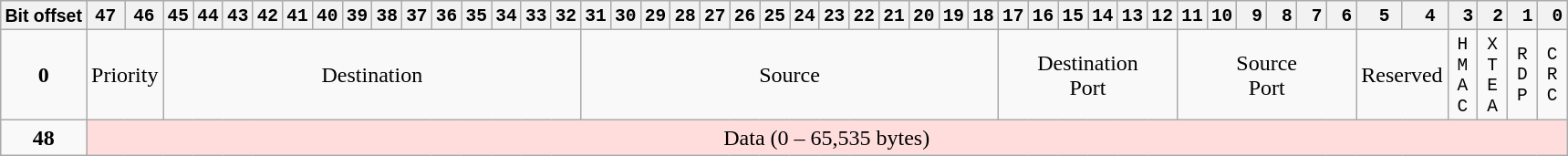<table class="wikitable" style="text-align:center">
<tr style="font-family:monospace, monospace; font-size:small;">
<th style="font-family:Arial;">Bit offset</th>
<th>47</th>
<th>46</th>
<th>45</th>
<th>44</th>
<th>43</th>
<th>42</th>
<th>41</th>
<th>40</th>
<th>39</th>
<th>38</th>
<th>37</th>
<th>36</th>
<th>35</th>
<th>34</th>
<th>33</th>
<th>32</th>
<th>31</th>
<th>30</th>
<th>29</th>
<th>28</th>
<th>27</th>
<th>26</th>
<th>25</th>
<th>24</th>
<th>23</th>
<th>22</th>
<th>21</th>
<th>20</th>
<th>19</th>
<th>18</th>
<th>17</th>
<th>16</th>
<th>15</th>
<th>14</th>
<th>13</th>
<th>12</th>
<th>11</th>
<th>10</th>
<th> 9</th>
<th> 8</th>
<th> 7</th>
<th> 6</th>
<th> 5</th>
<th> 4</th>
<th> 3</th>
<th> 2</th>
<th> 1</th>
<th> 0</th>
</tr>
<tr>
<td><strong>0</strong></td>
<td colspan="2">Priority</td>
<td colspan="14">Destination</td>
<td colspan="14">Source</td>
<td colspan="6">Destination<br>Port</td>
<td colspan="6">Source<br>Port</td>
<td colspan="2">Reserved</td>
<td style="font-family:monospace, monospace; font-size:small;">H<br>M<br>A<br>C</td>
<td style="font-family:monospace, monospace; font-size:small;">X<br>T<br>E<br>A</td>
<td style="font-family:monospace, monospace; font-size:small;">R<br>D<br>P</td>
<td style="font-family:monospace, monospace; font-size:small;">C<br>R<br>C</td>
</tr>
<tr>
<td><strong>48</strong></td>
<td colspan="48" style="background:#FFDDDD;">Data (0 – 65,535 bytes)</td>
</tr>
</table>
